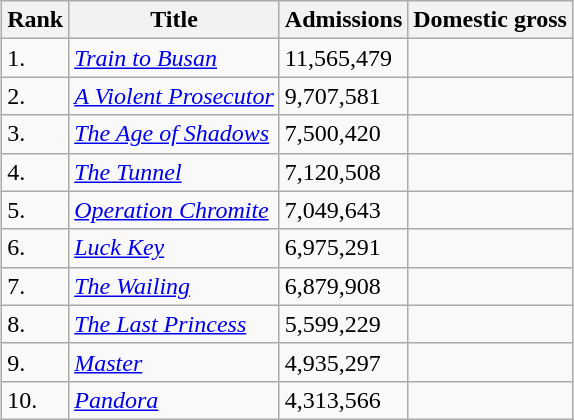<table class="wikitable sortable" style="margin:auto; margin:auto;">
<tr>
<th>Rank</th>
<th>Title</th>
<th>Admissions</th>
<th>Domestic gross</th>
</tr>
<tr>
<td>1.</td>
<td><em><a href='#'>Train to Busan</a></em></td>
<td>11,565,479</td>
<td></td>
</tr>
<tr>
<td>2.</td>
<td><em><a href='#'>A Violent Prosecutor</a></em></td>
<td>9,707,581</td>
<td></td>
</tr>
<tr>
<td>3.</td>
<td><em><a href='#'>The Age of Shadows</a></em></td>
<td>7,500,420</td>
<td></td>
</tr>
<tr>
<td>4.</td>
<td><em><a href='#'>The Tunnel</a></em></td>
<td>7,120,508</td>
<td></td>
</tr>
<tr>
<td>5.</td>
<td><em><a href='#'>Operation Chromite</a></em></td>
<td>7,049,643</td>
<td></td>
</tr>
<tr>
<td>6.</td>
<td><em><a href='#'>Luck Key</a></em></td>
<td>6,975,291</td>
<td></td>
</tr>
<tr>
<td>7.</td>
<td><em><a href='#'>The Wailing</a></em></td>
<td>6,879,908</td>
<td></td>
</tr>
<tr>
<td>8.</td>
<td><em><a href='#'>The Last Princess</a></em></td>
<td>5,599,229</td>
<td></td>
</tr>
<tr>
<td>9.</td>
<td><em><a href='#'>Master</a></em></td>
<td>4,935,297</td>
<td></td>
</tr>
<tr>
<td>10.</td>
<td><em><a href='#'>Pandora</a></em></td>
<td>4,313,566</td>
<td></td>
</tr>
</table>
